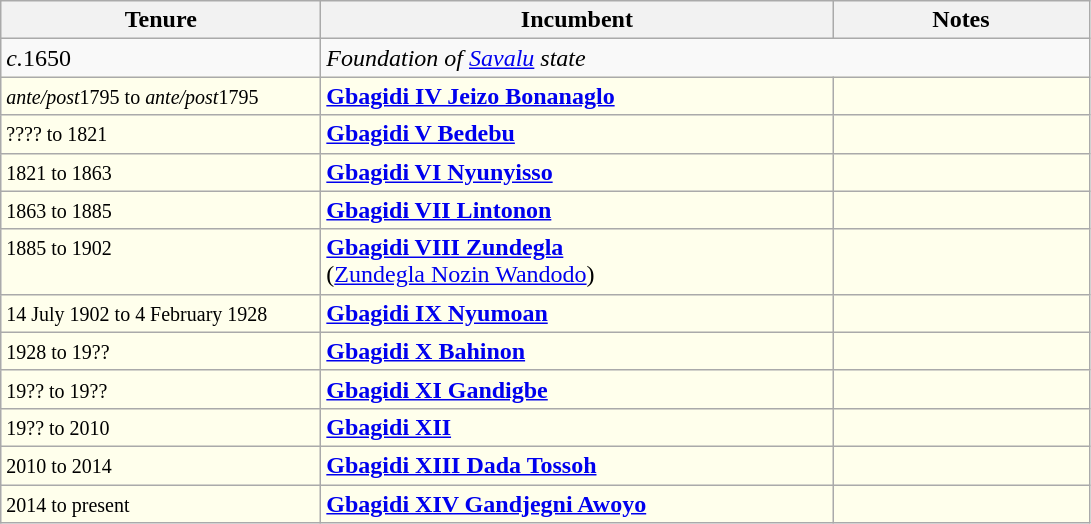<table class="wikitable">
<tr align=left>
<th width="25%">Tenure</th>
<th width="40%">Incumbent</th>
<th width="20%">Notes</th>
</tr>
<tr valign=top>
<td><em>c.</em>1650</td>
<td colspan="2"><em>Foundation of <a href='#'>Savalu</a> state</em></td>
</tr>
<tr valign=top bgcolor="#ffffec">
<td><small><em>ante/post</em>1795 to <em>ante/post</em>1795</small></td>
<td><strong><a href='#'>Gbagidi IV Jeizo Bonanaglo</a></strong></td>
<td></td>
</tr>
<tr valign=top bgcolor="#ffffec">
<td><small>???? to 1821</small></td>
<td><strong><a href='#'>Gbagidi V Bedebu</a></strong></td>
<td></td>
</tr>
<tr valign=top bgcolor="#ffffec">
<td><small>1821 to 1863</small></td>
<td><strong><a href='#'>Gbagidi VI Nyunyisso</a></strong></td>
<td></td>
</tr>
<tr valign=top bgcolor="#ffffec">
<td><small>1863 to 1885</small></td>
<td><strong><a href='#'>Gbagidi VII Lintonon</a></strong></td>
<td></td>
</tr>
<tr valign=top bgcolor="#ffffec">
<td><small>1885 to 1902</small></td>
<td><strong><a href='#'>Gbagidi VIII Zundegla</a></strong><br>(<a href='#'>Zundegla Nozin Wandodo</a>)</td>
<td></td>
</tr>
<tr valign=top bgcolor="#ffffec">
<td><small>14 July 1902 to 4 February 1928</small></td>
<td><strong><a href='#'>Gbagidi IX Nyumoan</a></strong></td>
<td></td>
</tr>
<tr valign=top bgcolor="#ffffec">
<td><small>1928 to 19??</small></td>
<td><strong><a href='#'>Gbagidi X Bahinon</a></strong></td>
<td></td>
</tr>
<tr valign=top bgcolor="#ffffec">
<td><small>19?? to 19??</small></td>
<td><strong><a href='#'>Gbagidi XI Gandigbe</a></strong></td>
<td></td>
</tr>
<tr valign=top bgcolor="#ffffec">
<td><small>19?? to 2010</small></td>
<td><strong><a href='#'>Gbagidi XII</a></strong></td>
<td></td>
</tr>
<tr valign=top bgcolor="#ffffec">
<td><small>2010 to 2014</small></td>
<td><strong><a href='#'>Gbagidi XIII Dada Tossoh</a></strong></td>
<td></td>
</tr>
<tr valign=top bgcolor="#ffffec">
<td><small>2014 to present</small></td>
<td><strong><a href='#'>Gbagidi XIV Gandjegni Awoyo</a></strong></td>
<td></td>
</tr>
</table>
